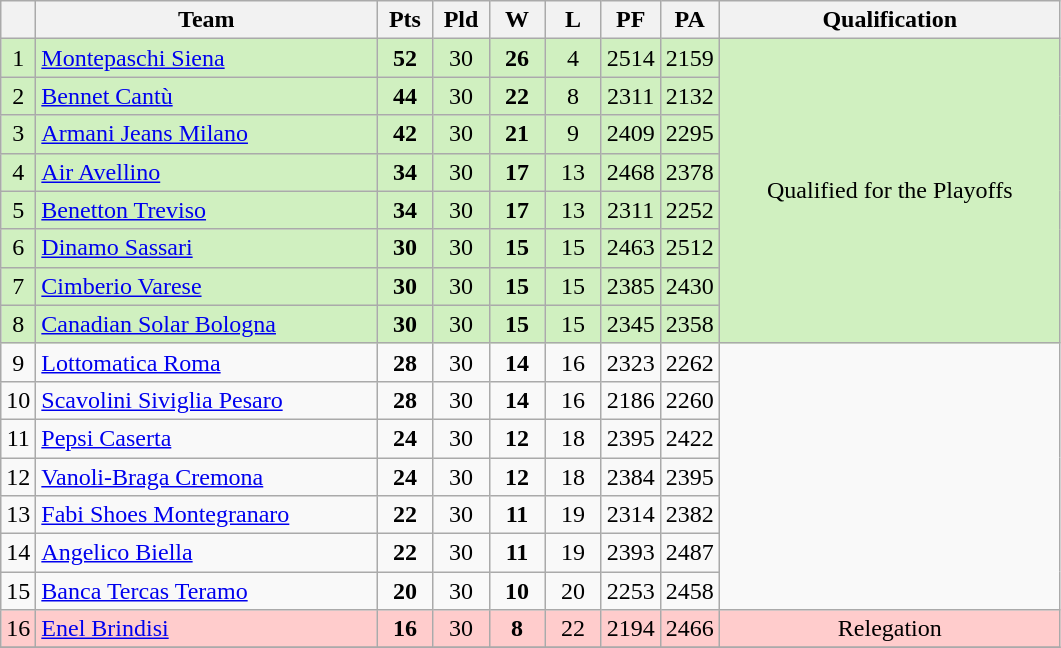<table class="wikitable" style="text-align: center;">
<tr>
<th width=15></th>
<th width=220>Team</th>
<th width=30>Pts</th>
<th width=30>Pld</th>
<th width=30>W</th>
<th width=30>L</th>
<th width=30>PF</th>
<th width=30>PA</th>
<th width=220>Qualification</th>
</tr>
<tr bgcolor=D0F0C0>
<td>1</td>
<td align="left"><a href='#'>Montepaschi Siena</a></td>
<td><strong>52</strong></td>
<td>30</td>
<td><strong>26</strong></td>
<td>4</td>
<td>2514</td>
<td>2159</td>
<td rowspan=8 align="center">Qualified for the Playoffs</td>
</tr>
<tr bgcolor=D0F0C0>
<td>2</td>
<td align="left"><a href='#'>Bennet Cantù</a></td>
<td><strong>44</strong></td>
<td>30</td>
<td><strong>22</strong></td>
<td>8</td>
<td>2311</td>
<td>2132</td>
</tr>
<tr bgcolor=D0F0C0>
<td>3</td>
<td align="left"><a href='#'>Armani Jeans Milano</a></td>
<td><strong>42</strong></td>
<td>30</td>
<td><strong>21</strong></td>
<td>9</td>
<td>2409</td>
<td>2295</td>
</tr>
<tr bgcolor=D0F0C0>
<td>4</td>
<td align="left"><a href='#'>Air Avellino</a></td>
<td><strong>34</strong></td>
<td>30</td>
<td><strong>17</strong></td>
<td>13</td>
<td>2468</td>
<td>2378</td>
</tr>
<tr bgcolor=D0F0C0>
<td>5</td>
<td align="left"><a href='#'>Benetton Treviso</a></td>
<td><strong>34</strong></td>
<td>30</td>
<td><strong>17</strong></td>
<td>13</td>
<td>2311</td>
<td>2252</td>
</tr>
<tr bgcolor=D0F0C0>
<td>6</td>
<td align="left"><a href='#'>Dinamo Sassari</a></td>
<td><strong>30</strong></td>
<td>30</td>
<td><strong>15</strong></td>
<td>15</td>
<td>2463</td>
<td>2512</td>
</tr>
<tr bgcolor=D0F0C0>
<td>7</td>
<td align="left"><a href='#'>Cimberio Varese</a></td>
<td><strong>30</strong></td>
<td>30</td>
<td><strong>15</strong></td>
<td>15</td>
<td>2385</td>
<td>2430</td>
</tr>
<tr bgcolor=D0F0C0>
<td>8</td>
<td align="left"><a href='#'>Canadian Solar Bologna</a></td>
<td><strong>30</strong></td>
<td>30</td>
<td><strong>15</strong></td>
<td>15</td>
<td>2345</td>
<td>2358</td>
</tr>
<tr>
<td>9</td>
<td align="left"><a href='#'>Lottomatica Roma</a></td>
<td><strong>28</strong></td>
<td>30</td>
<td><strong>14</strong></td>
<td>16</td>
<td>2323</td>
<td>2262</td>
</tr>
<tr>
<td>10</td>
<td align="left"><a href='#'>Scavolini Siviglia Pesaro</a></td>
<td><strong>28</strong></td>
<td>30</td>
<td><strong>14</strong></td>
<td>16</td>
<td>2186</td>
<td>2260</td>
</tr>
<tr>
<td>11</td>
<td align="left"><a href='#'>Pepsi Caserta</a></td>
<td><strong>24</strong></td>
<td>30</td>
<td><strong>12</strong></td>
<td>18</td>
<td>2395</td>
<td>2422</td>
</tr>
<tr>
<td>12</td>
<td align="left"><a href='#'>Vanoli-Braga Cremona</a></td>
<td><strong>24</strong></td>
<td>30</td>
<td><strong>12</strong></td>
<td>18</td>
<td>2384</td>
<td>2395</td>
</tr>
<tr>
<td>13</td>
<td align="left"><a href='#'>Fabi Shoes Montegranaro</a></td>
<td><strong>22</strong></td>
<td>30</td>
<td><strong>11</strong></td>
<td>19</td>
<td>2314</td>
<td>2382</td>
</tr>
<tr>
<td>14</td>
<td align="left"><a href='#'>Angelico Biella</a></td>
<td><strong>22</strong></td>
<td>30</td>
<td><strong>11</strong></td>
<td>19</td>
<td>2393</td>
<td>2487</td>
</tr>
<tr>
<td>15</td>
<td align="left"><a href='#'>Banca Tercas Teramo</a></td>
<td><strong>20</strong></td>
<td>30</td>
<td><strong>10</strong></td>
<td>20</td>
<td>2253</td>
<td>2458</td>
</tr>
<tr bgcolor=FFCCCC>
<td>16</td>
<td align="left"><a href='#'>Enel Brindisi</a></td>
<td><strong>16</strong></td>
<td>30</td>
<td><strong>8</strong></td>
<td>22</td>
<td>2194</td>
<td>2466</td>
<td>Relegation</td>
</tr>
<tr>
</tr>
</table>
